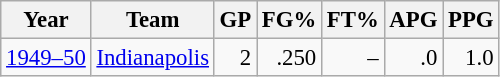<table class="wikitable sortable" style="font-size:95%; text-align:right;">
<tr>
<th>Year</th>
<th>Team</th>
<th>GP</th>
<th>FG%</th>
<th>FT%</th>
<th>APG</th>
<th>PPG</th>
</tr>
<tr>
<td style="text-align:left;"><a href='#'>1949–50</a></td>
<td style="text-align:left;"><a href='#'>Indianapolis</a></td>
<td>2</td>
<td>.250</td>
<td>–</td>
<td>.0</td>
<td>1.0</td>
</tr>
</table>
